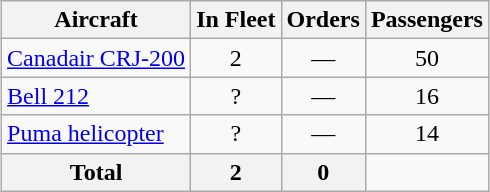<table class="wikitable" style="margin:0.5em auto">
<tr>
<th>Aircraft</th>
<th>In Fleet</th>
<th>Orders</th>
<th>Passengers</th>
</tr>
<tr>
<td><a href='#'>Canadair CRJ-200</a></td>
<td align="center">2</td>
<td align="center">—</td>
<td align="center">50</td>
</tr>
<tr>
<td><a href='#'>Bell 212</a></td>
<td align="center">?</td>
<td align="center">—</td>
<td align="center">16</td>
</tr>
<tr>
<td><a href='#'>Puma helicopter</a></td>
<td align="center">?</td>
<td align="center">—</td>
<td align="center">14</td>
</tr>
<tr>
<th>Total</th>
<th>2</th>
<th>0</th>
<td></td>
</tr>
</table>
